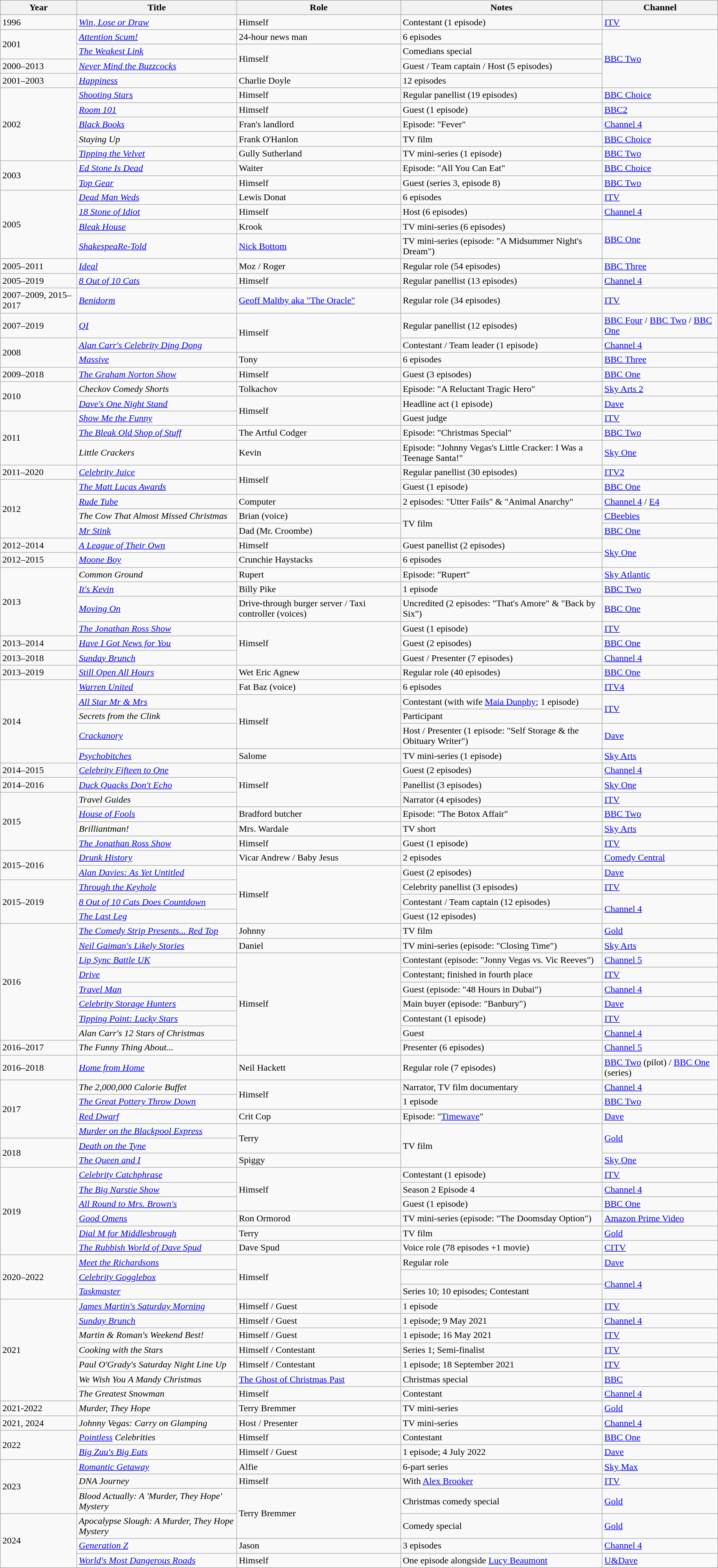<table class="wikitable sortable">
<tr>
<th>Year</th>
<th>Title</th>
<th>Role</th>
<th class="unsortable">Notes</th>
<th class="unsortable">Channel</th>
</tr>
<tr>
<td>1996</td>
<td><em><a href='#'>Win, Lose or Draw</a></em></td>
<td>Himself</td>
<td>Contestant (1 episode)</td>
<td><a href='#'>ITV</a></td>
</tr>
<tr>
<td rowspan="2">2001</td>
<td><em><a href='#'>Attention Scum!</a></em></td>
<td>24-hour news man</td>
<td>6 episodes</td>
<td rowspan="4"><a href='#'>BBC Two</a></td>
</tr>
<tr>
<td><em><a href='#'>The Weakest Link</a></em></td>
<td rowspan="2">Himself</td>
<td>Comedians special</td>
</tr>
<tr>
<td>2000–2013</td>
<td><em><a href='#'>Never Mind the Buzzcocks</a></em></td>
<td>Guest / Team captain / Host (5 episodes)</td>
</tr>
<tr>
<td>2001–2003</td>
<td><em><a href='#'>Happiness</a></em></td>
<td>Charlie Doyle</td>
<td>12 episodes</td>
</tr>
<tr>
<td rowspan="5">2002</td>
<td><em><a href='#'>Shooting Stars</a></em></td>
<td>Himself</td>
<td>Regular panellist (19 episodes)</td>
<td><a href='#'>BBC Choice</a></td>
</tr>
<tr>
<td><em><a href='#'>Room 101</a></em></td>
<td>Himself</td>
<td>Guest (1 episode)</td>
<td><a href='#'>BBC2</a></td>
</tr>
<tr>
<td><em><a href='#'>Black Books</a></em></td>
<td>Fran's landlord</td>
<td>Episode: "Fever"</td>
<td><a href='#'>Channel 4</a></td>
</tr>
<tr>
<td><em>Staying Up</em></td>
<td>Frank O'Hanlon</td>
<td>TV film</td>
<td><a href='#'>BBC Choice</a></td>
</tr>
<tr>
<td><em><a href='#'>Tipping the Velvet</a></em></td>
<td>Gully Sutherland</td>
<td>TV mini-series (1 episode)</td>
<td><a href='#'>BBC Two</a></td>
</tr>
<tr>
<td rowspan="2">2003</td>
<td><em><a href='#'>Ed Stone Is Dead</a></em></td>
<td>Waiter</td>
<td>Episode: "All You Can Eat"</td>
<td><a href='#'>BBC Choice</a></td>
</tr>
<tr>
<td><em><a href='#'>Top Gear</a></em></td>
<td>Himself</td>
<td>Guest (series 3, episode 8)</td>
<td><a href='#'>BBC Two</a></td>
</tr>
<tr>
<td rowspan="4">2005</td>
<td><em><a href='#'>Dead Man Weds</a></em></td>
<td>Lewis Donat</td>
<td>6 episodes</td>
<td><a href='#'>ITV</a></td>
</tr>
<tr>
<td><em><a href='#'>18 Stone of Idiot</a></em></td>
<td>Himself</td>
<td>Host (6 episodes)</td>
<td><a href='#'>Channel 4</a></td>
</tr>
<tr>
<td><em><a href='#'>Bleak House</a></em></td>
<td>Krook</td>
<td>TV mini-series (6 episodes)</td>
<td rowspan="2"><a href='#'>BBC One</a></td>
</tr>
<tr>
<td><em><a href='#'>ShakespeaRe-Told</a></em></td>
<td><a href='#'>Nick Bottom</a></td>
<td>TV mini-series (episode: "A Midsummer Night's Dream")</td>
</tr>
<tr>
<td>2005–2011</td>
<td><em><a href='#'>Ideal</a></em></td>
<td>Moz / Roger</td>
<td>Regular role (54 episodes)</td>
<td><a href='#'>BBC Three</a></td>
</tr>
<tr>
<td>2005–2019</td>
<td><em><a href='#'>8 Out of 10 Cats</a></em></td>
<td>Himself</td>
<td>Regular panellist (13 episodes)</td>
<td><a href='#'>Channel 4</a></td>
</tr>
<tr>
<td>2007–2009, 2015–2017</td>
<td><em><a href='#'>Benidorm</a></em></td>
<td><a href='#'>Geoff Maltby aka "The Oracle"</a></td>
<td>Regular role (34 episodes)</td>
<td><a href='#'>ITV</a></td>
</tr>
<tr>
<td>2007–2019</td>
<td><em><a href='#'>QI</a></em></td>
<td rowspan="2">Himself</td>
<td>Regular panellist (12 episodes)</td>
<td><a href='#'>BBC Four</a> / <a href='#'>BBC Two</a> / <a href='#'>BBC One</a></td>
</tr>
<tr>
<td rowspan="2">2008</td>
<td><em><a href='#'>Alan Carr's Celebrity Ding Dong</a></em></td>
<td>Contestant / Team leader (1 episode)</td>
<td><a href='#'>Channel 4</a></td>
</tr>
<tr>
<td><em><a href='#'>Massive</a></em></td>
<td>Tony</td>
<td>6 episodes</td>
<td><a href='#'>BBC Three</a></td>
</tr>
<tr>
<td>2009–2018</td>
<td><em><a href='#'>The Graham Norton Show</a></em></td>
<td>Himself</td>
<td>Guest (3 episodes)</td>
<td><a href='#'>BBC One</a></td>
</tr>
<tr>
<td rowspan="2">2010</td>
<td><em>Checkov Comedy Shorts</em></td>
<td>Tolkachov</td>
<td>Episode: "A Reluctant Tragic Hero"</td>
<td><a href='#'>Sky Arts 2</a></td>
</tr>
<tr>
<td><em><a href='#'>Dave's One Night Stand</a></em></td>
<td rowspan="2">Himself</td>
<td>Headline act (1 episode)</td>
<td><a href='#'>Dave</a></td>
</tr>
<tr>
<td rowspan="3">2011</td>
<td><em><a href='#'>Show Me the Funny</a></em></td>
<td>Guest judge</td>
<td><a href='#'>ITV</a></td>
</tr>
<tr>
<td><em><a href='#'>The Bleak Old Shop of Stuff</a></em></td>
<td>The Artful Codger</td>
<td>Episode: "Christmas Special"</td>
<td><a href='#'>BBC Two</a></td>
</tr>
<tr>
<td><em>Little Crackers</em></td>
<td>Kevin</td>
<td>Episode: "Johnny Vegas's Little Cracker: I Was a Teenage Santa!"</td>
<td><a href='#'>Sky One</a></td>
</tr>
<tr>
<td>2011–2020</td>
<td><em><a href='#'>Celebrity Juice</a></em></td>
<td rowspan="2">Himself</td>
<td>Regular panellist (30 episodes)</td>
<td><a href='#'>ITV2</a></td>
</tr>
<tr>
<td rowspan="4">2012</td>
<td><em><a href='#'>The Matt Lucas Awards</a></em></td>
<td>Guest (1 episode)</td>
<td><a href='#'>BBC One</a></td>
</tr>
<tr>
<td><em><a href='#'>Rude Tube</a></em></td>
<td>Computer</td>
<td>2 episodes: "Utter Fails" & "Animal Anarchy"</td>
<td><a href='#'>Channel 4</a> / <a href='#'>E4</a></td>
</tr>
<tr>
<td><em>The Cow That Almost Missed Christmas</em></td>
<td>Brian (voice)</td>
<td rowspan="2">TV film</td>
<td><a href='#'>CBeebies</a></td>
</tr>
<tr>
<td><em><a href='#'>Mr Stink</a></em></td>
<td>Dad (Mr. Croombe)</td>
<td><a href='#'>BBC One</a></td>
</tr>
<tr>
<td>2012–2014</td>
<td><em><a href='#'>A League of Their Own</a></em></td>
<td>Himself</td>
<td>Guest panellist (2 episodes)</td>
<td rowspan="2"><a href='#'>Sky One</a></td>
</tr>
<tr>
<td>2012–2015</td>
<td><em><a href='#'>Moone Boy</a></em></td>
<td>Crunchie Haystacks</td>
<td>6 episodes</td>
</tr>
<tr>
<td rowspan="4">2013</td>
<td><em>Common Ground</em></td>
<td>Rupert</td>
<td>Episode: "Rupert"</td>
<td><a href='#'>Sky Atlantic</a></td>
</tr>
<tr>
<td><em><a href='#'>It's Kevin</a></em></td>
<td>Billy Pike</td>
<td>1 episode</td>
<td><a href='#'>BBC Two</a></td>
</tr>
<tr>
<td><em><a href='#'>Moving On</a></em></td>
<td>Drive-through burger server / Taxi controller (voices)</td>
<td>Uncredited (2 episodes: "That's Amore" & "Back by Six")</td>
<td><a href='#'>BBC One</a></td>
</tr>
<tr>
<td><em><a href='#'>The Jonathan Ross Show</a></em></td>
<td rowspan="3">Himself</td>
<td>Guest (1 episode)</td>
<td><a href='#'>ITV</a></td>
</tr>
<tr>
<td>2013–2014</td>
<td><em><a href='#'>Have I Got News for You</a></em></td>
<td>Guest (2 episodes)</td>
<td><a href='#'>BBC One</a></td>
</tr>
<tr>
<td>2013–2018</td>
<td><em><a href='#'>Sunday Brunch</a></em></td>
<td>Guest / Presenter (7 episodes)</td>
<td><a href='#'>Channel 4</a></td>
</tr>
<tr>
<td>2013–2019</td>
<td><em><a href='#'>Still Open All Hours</a></em></td>
<td>Wet Eric Agnew</td>
<td>Regular role (40 episodes)</td>
<td><a href='#'>BBC One</a></td>
</tr>
<tr>
<td rowspan="5">2014</td>
<td><em><a href='#'>Warren United</a></em></td>
<td>Fat Baz (voice)</td>
<td>6 episodes</td>
<td><a href='#'>ITV4</a></td>
</tr>
<tr>
<td><em><a href='#'>All Star Mr & Mrs</a></em></td>
<td rowspan="3">Himself</td>
<td>Contestant (with wife <a href='#'>Maia Dunphy</a>; 1 episode)</td>
<td rowspan="2"><a href='#'>ITV</a></td>
</tr>
<tr>
<td><em>Secrets from the Clink</em></td>
<td>Participant</td>
</tr>
<tr>
<td><em><a href='#'>Crackanory</a></em></td>
<td>Host / Presenter (1 episode: "Self Storage & the Obituary Writer")</td>
<td><a href='#'>Dave</a></td>
</tr>
<tr>
<td><em><a href='#'>Psychobitches</a></em></td>
<td>Salome</td>
<td>TV mini-series (1 episode)</td>
<td><a href='#'>Sky Arts</a></td>
</tr>
<tr>
<td>2014–2015</td>
<td><em><a href='#'>Celebrity Fifteen to One</a></em></td>
<td rowspan="3">Himself</td>
<td>Guest (2 episodes)</td>
<td><a href='#'>Channel 4</a></td>
</tr>
<tr>
<td>2014–2016</td>
<td><em><a href='#'>Duck Quacks Don't Echo</a></em></td>
<td>Panellist (3 episodes)</td>
<td><a href='#'>Sky One</a></td>
</tr>
<tr>
<td rowspan="4">2015</td>
<td><em>Travel Guides</em></td>
<td>Narrator (4 episodes)</td>
<td><a href='#'>ITV</a></td>
</tr>
<tr>
<td><em><a href='#'>House of Fools</a></em></td>
<td>Bradford butcher</td>
<td>Episode: "The Botox Affair"</td>
<td><a href='#'>BBC Two</a></td>
</tr>
<tr>
<td><em>Brilliantman!</em></td>
<td>Mrs. Wardale</td>
<td>TV short</td>
<td><a href='#'>Sky Arts</a></td>
</tr>
<tr>
<td><em><a href='#'>The Jonathan Ross Show</a></em></td>
<td>Himself</td>
<td>Guest (1 episode)</td>
<td><a href='#'>ITV</a></td>
</tr>
<tr>
<td rowspan="2">2015–2016</td>
<td><em><a href='#'>Drunk History</a></em></td>
<td>Vicar Andrew / Baby Jesus</td>
<td>2 episodes</td>
<td><a href='#'>Comedy Central</a></td>
</tr>
<tr>
<td><em><a href='#'>Alan Davies: As Yet Untitled</a></em></td>
<td rowspan="4">Himself</td>
<td>Guest (2 episodes)</td>
<td><a href='#'>Dave</a></td>
</tr>
<tr>
<td rowspan="3">2015–2019</td>
<td><em><a href='#'>Through the Keyhole</a></em></td>
<td>Celebrity panellist (3 episodes)</td>
<td><a href='#'>ITV</a></td>
</tr>
<tr>
<td><em><a href='#'>8 Out of 10 Cats Does Countdown</a></em></td>
<td>Contestant / Team captain (12 episodes)</td>
<td rowspan="2"><a href='#'>Channel 4</a></td>
</tr>
<tr>
<td><em><a href='#'>The Last Leg</a></em></td>
<td>Guest (12 episodes)</td>
</tr>
<tr>
<td rowspan="8">2016</td>
<td><em><a href='#'>The Comedy Strip Presents... Red Top</a></em></td>
<td>Johnny</td>
<td>TV film</td>
<td><a href='#'>Gold</a></td>
</tr>
<tr>
<td><em><a href='#'>Neil Gaiman's Likely Stories</a></em></td>
<td>Daniel</td>
<td>TV mini-series (episode: "Closing Time")</td>
<td><a href='#'>Sky Arts</a></td>
</tr>
<tr>
<td><em><a href='#'>Lip Sync Battle UK</a></em></td>
<td rowspan="7">Himself</td>
<td>Contestant (episode: "Jonny Vegas vs. Vic Reeves")</td>
<td><a href='#'>Channel 5</a></td>
</tr>
<tr>
<td><em><a href='#'>Drive</a></em></td>
<td>Contestant; finished in fourth place</td>
<td><a href='#'>ITV</a></td>
</tr>
<tr>
<td><em><a href='#'>Travel Man</a></em></td>
<td>Guest (episode: "48 Hours in Dubai")</td>
<td><a href='#'>Channel 4</a></td>
</tr>
<tr>
<td><em><a href='#'>Celebrity Storage Hunters</a></em></td>
<td>Main buyer (episode: "Banbury")</td>
<td><a href='#'>Dave</a></td>
</tr>
<tr>
<td><em><a href='#'>Tipping Point: Lucky Stars</a></em></td>
<td>Contestant (1 episode)</td>
<td><a href='#'>ITV</a></td>
</tr>
<tr>
<td><em>Alan Carr's 12 Stars of Christmas</em></td>
<td>Guest</td>
<td><a href='#'>Channel 4</a></td>
</tr>
<tr>
<td>2016–2017</td>
<td><em>The Funny Thing About...</em></td>
<td>Presenter (6 episodes)</td>
<td><a href='#'>Channel 5</a></td>
</tr>
<tr>
<td>2016–2018</td>
<td><em><a href='#'>Home from Home</a></em></td>
<td>Neil Hackett</td>
<td>Regular role (7 episodes)</td>
<td><a href='#'>BBC Two</a> (pilot) / <a href='#'>BBC One</a> (series)</td>
</tr>
<tr>
<td rowspan="4">2017</td>
<td><em>The 2,000,000 Calorie Buffet</em></td>
<td rowspan="2">Himself</td>
<td>Narrator, TV film documentary</td>
<td><a href='#'>Channel 4</a></td>
</tr>
<tr>
<td><em><a href='#'>The Great Pottery Throw Down</a></em></td>
<td>1 episode</td>
<td><a href='#'>BBC Two</a></td>
</tr>
<tr>
<td><em><a href='#'>Red Dwarf</a></em></td>
<td>Crit Cop</td>
<td>Episode: "<a href='#'>Timewave</a>"</td>
<td><a href='#'>Dave</a></td>
</tr>
<tr>
<td><em><a href='#'>Murder on the Blackpool Express</a></em></td>
<td rowspan="2">Terry</td>
<td rowspan="3">TV film</td>
<td rowspan="2"><a href='#'>Gold</a></td>
</tr>
<tr>
<td rowspan="2">2018</td>
<td><em><a href='#'>Death on the Tyne</a></em></td>
</tr>
<tr>
<td><em><a href='#'>The Queen and I</a></em></td>
<td>Spiggy</td>
<td><a href='#'>Sky One</a></td>
</tr>
<tr>
<td rowspan="6">2019</td>
<td><em><a href='#'>Celebrity Catchphrase</a></em></td>
<td rowspan="3">Himself</td>
<td>Contestant (1 episode)</td>
<td><a href='#'>ITV</a></td>
</tr>
<tr>
<td><em><a href='#'>The Big Narstie Show</a></em></td>
<td>Season 2 Episode 4</td>
<td><a href='#'>Channel 4</a></td>
</tr>
<tr>
<td><em><a href='#'>All Round to Mrs. Brown's</a></em></td>
<td>Guest (1 episode)</td>
<td><a href='#'>BBC One</a></td>
</tr>
<tr>
<td><em><a href='#'>Good Omens</a></em></td>
<td>Ron Ormorod</td>
<td>TV mini-series (episode: "The Doomsday Option")</td>
<td><a href='#'>Amazon Prime Video</a></td>
</tr>
<tr>
<td><em><a href='#'>Dial M for Middlesbrough</a></em></td>
<td>Terry</td>
<td>TV film</td>
<td><a href='#'>Gold</a></td>
</tr>
<tr>
<td><em><a href='#'>The Rubbish World of Dave Spud</a></em></td>
<td>Dave Spud</td>
<td>Voice role (78 episodes +1 movie)</td>
<td><a href='#'>CITV</a></td>
</tr>
<tr>
<td rowspan="3">2020–2022</td>
<td><em><a href='#'>Meet the Richardsons</a></em></td>
<td rowspan="3">Himself</td>
<td>Regular role</td>
<td><a href='#'>Dave</a></td>
</tr>
<tr>
<td><em><a href='#'>Celebrity Gogglebox</a></em></td>
<td></td>
<td rowspan="2"><a href='#'>Channel 4</a></td>
</tr>
<tr>
<td><em><a href='#'>Taskmaster</a></em></td>
<td>Series 10; 10 episodes; Contestant</td>
</tr>
<tr>
<td rowspan="7">2021</td>
<td><em><a href='#'>James Martin's Saturday Morning</a></em></td>
<td>Himself / Guest</td>
<td>1 episode</td>
<td><a href='#'>ITV</a></td>
</tr>
<tr>
<td><em><a href='#'>Sunday Brunch</a></em></td>
<td>Himself / Guest</td>
<td>1 episode; 9 May 2021</td>
<td><a href='#'>Channel 4</a></td>
</tr>
<tr>
<td><em>Martin & Roman's Weekend Best!</em></td>
<td>Himself / Guest</td>
<td>1 episode; 16 May 2021</td>
<td><a href='#'>ITV</a></td>
</tr>
<tr>
<td><em>Cooking with the Stars</em></td>
<td>Himself / Contestant</td>
<td>Series 1; Semi-finalist</td>
<td><a href='#'>ITV</a></td>
</tr>
<tr>
<td><em>Paul O'Grady's Saturday Night Line Up</em></td>
<td>Himself / Contestant</td>
<td>1 episode; 18 September 2021</td>
<td><a href='#'>ITV</a></td>
</tr>
<tr>
<td><em>We Wish You A Mandy Christmas</em></td>
<td><a href='#'>The Ghost of Christmas Past</a></td>
<td>Christmas special</td>
<td><a href='#'>BBC</a></td>
</tr>
<tr>
<td><em>The Greatest Snowman</em></td>
<td>Himself</td>
<td>Contestant</td>
<td><a href='#'>Channel 4</a></td>
</tr>
<tr>
<td>2021-2022</td>
<td><em>Murder, They Hope</em></td>
<td>Terry Bremmer</td>
<td>TV mini-series</td>
<td><a href='#'>Gold</a></td>
</tr>
<tr>
<td>2021, 2024</td>
<td><em>Johnny Vegas: Carry on Glamping</em></td>
<td>Host / Presenter</td>
<td>TV mini-series</td>
<td><a href='#'>Channel 4</a></td>
</tr>
<tr>
<td rowspan="2">2022</td>
<td><em><a href='#'>Pointless</a> Celebrities</em></td>
<td>Himself</td>
<td>Contestant</td>
<td><a href='#'>BBC One</a></td>
</tr>
<tr>
<td><em><a href='#'>Big Zuu's Big Eats</a></em></td>
<td>Himself / Guest</td>
<td>1 episode; 4 July 2022</td>
<td><a href='#'>Dave</a></td>
</tr>
<tr>
<td rowspan="3">2023</td>
<td><em><a href='#'>Romantic Getaway</a></em></td>
<td>Alfie</td>
<td>6-part series</td>
<td><a href='#'>Sky Max</a></td>
</tr>
<tr>
<td><em>DNA Journey</em></td>
<td>Himself</td>
<td>With <a href='#'>Alex Brooker</a></td>
<td><a href='#'>ITV</a></td>
</tr>
<tr>
<td><em>Blood Actually: A 'Murder, They Hope' Mystery</em></td>
<td rowspan="2">Terry Bremmer</td>
<td>Christmas comedy special</td>
<td><a href='#'>Gold</a></td>
</tr>
<tr>
<td rowspan="3">2024</td>
<td><em>Apocalypse Slough: A Murder, They Hope Mystery</em></td>
<td>Comedy special</td>
<td><a href='#'>Gold</a></td>
</tr>
<tr>
<td><em><a href='#'>Generation Z</a></em></td>
<td>Jason</td>
<td>3 episodes</td>
<td><a href='#'>Channel 4</a></td>
</tr>
<tr>
<td><em><a href='#'>World's Most Dangerous Roads</a></em></td>
<td>Himself</td>
<td>One episode alongside <a href='#'>Lucy Beaumont</a></td>
<td><a href='#'>U&Dave</a></td>
</tr>
</table>
